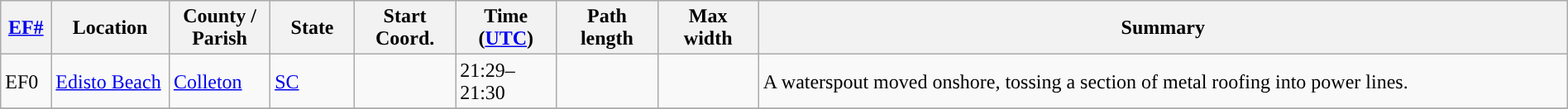<table class="wikitable sortable" style="width:100%;">
<tr>
<th scope="col"  style="width:3%; text-align:center;"><a href='#'>EF#</a></th>
<th scope="col"  style="width:7%; text-align:center;" class="unsortable">Location</th>
<th scope="col"  style="width:6%; text-align:center;" class="unsortable">County / Parish</th>
<th scope="col"  style="width:5%; text-align:center;">State</th>
<th scope="col"  style="width:6%; text-align:center;">Start Coord.</th>
<th scope="col"  style="width:6%; text-align:center;">Time (<a href='#'>UTC</a>)</th>
<th scope="col"  style="width:6%; text-align:center;">Path length</th>
<th scope="col"  style="width:6%; text-align:center;">Max width</th>
<th scope="col" class="unsortable" style="width:48%; text-align:center;">Summary</th>
</tr>
<tr>
<td>EF0</td>
<td><a href='#'>Edisto Beach</a></td>
<td><a href='#'>Colleton</a></td>
<td><a href='#'>SC</a></td>
<td></td>
<td>21:29–21:30</td>
<td></td>
<td></td>
<td>A waterspout moved onshore, tossing a section of metal roofing into power lines.</td>
</tr>
<tr>
</tr>
</table>
